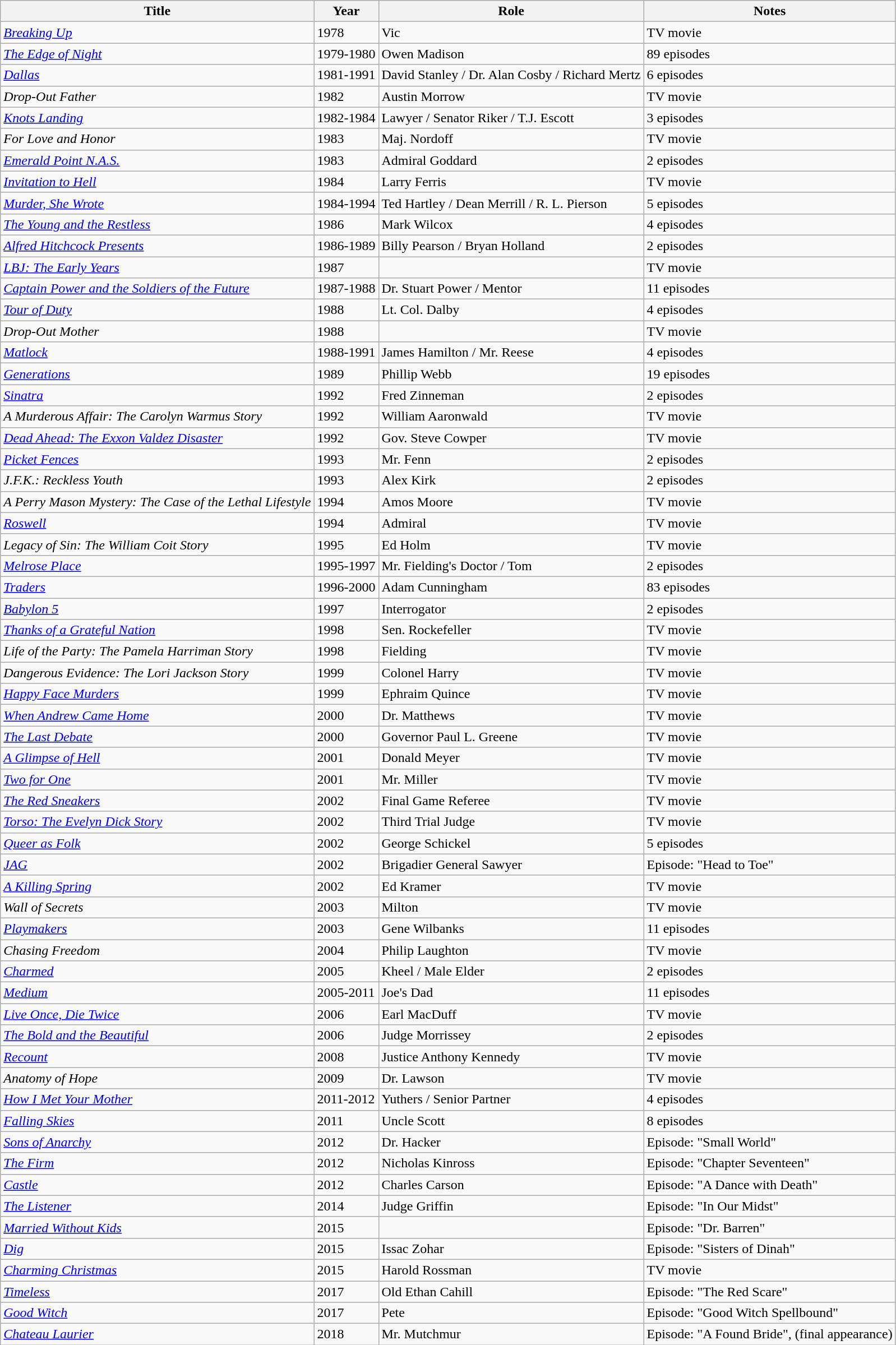<table class="wikitable sortable">
<tr>
<th>Title</th>
<th>Year</th>
<th>Role</th>
<th class="unsortable">Notes</th>
</tr>
<tr>
<td><em><a href='#'>Breaking Up</a></em></td>
<td>1978</td>
<td>Vic</td>
<td>TV movie</td>
</tr>
<tr>
<td data-sort-value="Edge of Night, The"><em><a href='#'>The Edge of Night</a></em></td>
<td>1979-1980</td>
<td>Owen Madison</td>
<td>89 episodes</td>
</tr>
<tr>
<td><em><a href='#'>Dallas</a></em></td>
<td>1981-1991</td>
<td>David Stanley / Dr. Alan Cosby / Richard Mertz</td>
<td>6 episodes</td>
</tr>
<tr>
<td><em>Drop-Out Father</em></td>
<td>1982</td>
<td>Austin Morrow</td>
<td>TV movie</td>
</tr>
<tr>
<td><em><a href='#'>Knots Landing</a></em></td>
<td>1982-1984</td>
<td>Lawyer / Senator Riker / T.J. Escott</td>
<td>3 episodes</td>
</tr>
<tr>
<td><em>For Love and Honor</em></td>
<td>1983</td>
<td>Maj. Nordoff</td>
<td>TV movie</td>
</tr>
<tr>
<td><em><a href='#'>Emerald Point N.A.S.</a></em></td>
<td>1983</td>
<td>Admiral Goddard</td>
<td>2 episodes</td>
</tr>
<tr>
<td><em><a href='#'>Invitation to Hell</a></em></td>
<td>1984</td>
<td>Larry Ferris</td>
<td>TV movie</td>
</tr>
<tr>
<td><em><a href='#'>Murder, She Wrote</a></em></td>
<td>1984-1994</td>
<td>Ted Hartley / Dean Merrill / R. L. Pierson</td>
<td>5 episodes</td>
</tr>
<tr>
<td data-sort-value="Young and the Restless, The"><em><a href='#'>The Young and the Restless</a></em></td>
<td>1986</td>
<td>Mark Wilcox</td>
<td>4 episodes</td>
</tr>
<tr>
<td><em><a href='#'>Alfred Hitchcock Presents</a></em></td>
<td>1986-1989</td>
<td>Billy Pearson / Bryan Holland</td>
<td>2 episodes</td>
</tr>
<tr>
<td><em><a href='#'>LBJ: The Early Years</a></em></td>
<td>1987</td>
<td></td>
<td>TV movie</td>
</tr>
<tr>
<td><em><a href='#'>Captain Power and the Soldiers of the Future</a></em></td>
<td>1987-1988</td>
<td>Dr. Stuart Power / Mentor</td>
<td>11 episodes</td>
</tr>
<tr>
<td><em><a href='#'>Tour of Duty</a></em></td>
<td>1988</td>
<td>Lt. Col. Dalby</td>
<td>4 episodes</td>
</tr>
<tr>
<td><em>Drop-Out Mother</em></td>
<td>1988</td>
<td></td>
<td>TV movie</td>
</tr>
<tr>
<td><em><a href='#'>Matlock</a></em></td>
<td>1988-1991</td>
<td>James Hamilton / Mr. Reese</td>
<td>4 episodes</td>
</tr>
<tr>
<td><em><a href='#'>Generations</a></em></td>
<td>1989</td>
<td>Phillip Webb</td>
<td>19 episodes</td>
</tr>
<tr>
<td><em><a href='#'>Sinatra</a></em></td>
<td>1992</td>
<td>Fred Zinneman</td>
<td>2 episodes</td>
</tr>
<tr>
<td data-sort-value="Murderous Affair: The Carolyn Warmus Story, A"><em>A Murderous Affair: The Carolyn Warmus Story</em></td>
<td>1992</td>
<td>William Aaronwald</td>
<td>TV movie</td>
</tr>
<tr>
<td><em><a href='#'>Dead Ahead: The Exxon Valdez Disaster</a></em></td>
<td>1992</td>
<td>Gov. Steve Cowper</td>
<td>TV movie</td>
</tr>
<tr>
<td><em><a href='#'>Picket Fences</a></em></td>
<td>1993</td>
<td>Mr. Fenn</td>
<td>2 episodes</td>
</tr>
<tr>
<td><em>J.F.K.: Reckless Youth</em></td>
<td>1993</td>
<td>Alex Kirk</td>
<td>2 episodes</td>
</tr>
<tr>
<td data-sort-value="Perry Mason Mystery: The Case of the Lethal Lifestyle, A"><em>A Perry Mason Mystery: The Case of the Lethal Lifestyle</em></td>
<td>1994</td>
<td>Amos Moore</td>
<td>TV movie</td>
</tr>
<tr>
<td><em><a href='#'>Roswell</a></em></td>
<td>1994</td>
<td>Admiral</td>
<td>TV movie</td>
</tr>
<tr>
<td><em>Legacy of Sin: The William Coit Story</em></td>
<td>1995</td>
<td>Ed Holm</td>
<td>TV movie</td>
</tr>
<tr>
<td><em><a href='#'>Melrose Place</a></em></td>
<td>1995-1997</td>
<td>Mr. Fielding's Doctor / Tom</td>
<td>2 episodes</td>
</tr>
<tr>
<td><em><a href='#'>Traders</a></em></td>
<td>1996-2000</td>
<td>Adam Cunningham</td>
<td>83 episodes</td>
</tr>
<tr>
<td><em><a href='#'>Babylon 5</a></em></td>
<td>1997</td>
<td>Interrogator</td>
<td>2 episodes</td>
</tr>
<tr>
<td><em><a href='#'>Thanks of a Grateful Nation</a></em></td>
<td>1998</td>
<td>Sen. Rockefeller</td>
<td>TV movie</td>
</tr>
<tr>
<td><em>Life of the Party: The Pamela Harriman Story</em></td>
<td>1998</td>
<td>Fielding</td>
<td>TV movie</td>
</tr>
<tr>
<td><em>Dangerous Evidence: The Lori Jackson Story</em></td>
<td>1999</td>
<td>Colonel Harry</td>
<td>TV movie</td>
</tr>
<tr>
<td><em><a href='#'>Happy Face Murders</a></em></td>
<td>1999</td>
<td>Ephraim Quince</td>
<td>TV movie</td>
</tr>
<tr>
<td><em><a href='#'>When Andrew Came Home</a></em></td>
<td>2000</td>
<td>Dr. Matthews</td>
<td>TV movie</td>
</tr>
<tr>
<td data-sort-value="Last Debate, The"><em><a href='#'>The Last Debate</a></em></td>
<td>2000</td>
<td>Governor Paul L. Greene</td>
<td>TV movie</td>
</tr>
<tr>
<td data-sort-value="Glimpse of Hell, A"><em><a href='#'>A Glimpse of Hell</a></em></td>
<td>2001</td>
<td>Donald Meyer</td>
<td>TV movie</td>
</tr>
<tr>
<td><em><a href='#'>Two for One</a></em></td>
<td>2001</td>
<td>Mr. Miller</td>
<td>TV movie</td>
</tr>
<tr>
<td data-sort-value="Red Sneakers, The"><em><a href='#'>The Red Sneakers</a></em></td>
<td>2002</td>
<td>Final Game Referee</td>
<td>TV movie</td>
</tr>
<tr>
<td><em><a href='#'>Torso: The Evelyn Dick Story</a></em></td>
<td>2002</td>
<td>Third Trial Judge</td>
<td>TV movie</td>
</tr>
<tr>
<td><em><a href='#'>Queer as Folk</a></em></td>
<td>2002</td>
<td>George Schickel</td>
<td>5 episodes</td>
</tr>
<tr>
<td><em><a href='#'>JAG</a></em></td>
<td>2002</td>
<td>Brigadier General Sawyer</td>
<td>Episode: "Head to Toe"</td>
</tr>
<tr>
<td data-sort-value="Killing Spring, A"><em><a href='#'>A Killing Spring</a></em></td>
<td>2002</td>
<td>Ed Kramer</td>
<td>TV movie</td>
</tr>
<tr>
<td><em>Wall of Secrets</em></td>
<td>2003</td>
<td>Milton</td>
<td>TV movie</td>
</tr>
<tr>
<td><em><a href='#'>Playmakers</a></em></td>
<td>2003</td>
<td>Gene Wilbanks</td>
<td>11 episodes</td>
</tr>
<tr>
<td><em>Chasing Freedom</em></td>
<td>2004</td>
<td>Philip Laughton</td>
<td>TV movie</td>
</tr>
<tr>
<td><em><a href='#'>Charmed</a></em></td>
<td>2005</td>
<td>Kheel / Male Elder</td>
<td>2 episodes</td>
</tr>
<tr>
<td><em><a href='#'>Medium</a></em></td>
<td>2005-2011</td>
<td>Joe's Dad</td>
<td>11 episodes</td>
</tr>
<tr>
<td><em><a href='#'>Live Once, Die Twice</a></em></td>
<td>2006</td>
<td>Earl MacDuff</td>
<td>TV movie</td>
</tr>
<tr>
<td data-sort-value="Bold and the Beautiful, The"><em><a href='#'>The Bold and the Beautiful</a></em></td>
<td>2006</td>
<td>Judge Morrissey</td>
<td>2 episodes</td>
</tr>
<tr>
<td><em><a href='#'>Recount</a></em></td>
<td>2008</td>
<td>Justice Anthony Kennedy</td>
<td>TV movie</td>
</tr>
<tr>
<td><em>Anatomy of Hope</em></td>
<td>2009</td>
<td>Dr. Lawson</td>
<td>TV movie</td>
</tr>
<tr>
<td><em><a href='#'>How I Met Your Mother</a></em></td>
<td>2011-2012</td>
<td>Yuthers / Senior Partner</td>
<td>4 episodes</td>
</tr>
<tr>
<td><em><a href='#'>Falling Skies</a></em></td>
<td>2011</td>
<td>Uncle Scott</td>
<td>8 episodes</td>
</tr>
<tr>
<td><em><a href='#'>Sons of Anarchy</a></em></td>
<td>2012</td>
<td>Dr. Hacker</td>
<td>Episode: "Small World"</td>
</tr>
<tr>
<td data-sort-value="Firm, The"><em><a href='#'>The Firm</a></em></td>
<td>2012</td>
<td>Nicholas Kinross</td>
<td>Episode: "Chapter Seventeen"</td>
</tr>
<tr>
<td><em><a href='#'>Castle</a></em></td>
<td>2012</td>
<td>Charles Carson</td>
<td>Episode: "A Dance with Death"</td>
</tr>
<tr>
<td data-sort-value="Listener, The"><em><a href='#'>The Listener</a></em></td>
<td>2014</td>
<td>Judge Griffin</td>
<td>Episode: "In Our Midst"</td>
</tr>
<tr>
<td><em><a href='#'>Married Without Kids</a></em></td>
<td>2015</td>
<td></td>
<td>Episode: "Dr. Barren"</td>
</tr>
<tr>
<td><em><a href='#'>Dig</a></em></td>
<td>2015</td>
<td>Issac Zohar</td>
<td>Episode: "Sisters of Dinah"</td>
</tr>
<tr>
<td><em><a href='#'>Charming Christmas</a></em></td>
<td>2015</td>
<td>Harold Rossman</td>
<td>TV movie</td>
</tr>
<tr>
<td><em><a href='#'>Timeless</a></em></td>
<td>2017</td>
<td>Old Ethan Cahill</td>
<td>Episode: "The Red Scare"</td>
</tr>
<tr>
<td><em><a href='#'>Good Witch</a></em></td>
<td>2017</td>
<td>Pete</td>
<td>Episode: "Good Witch Spellbound"</td>
</tr>
<tr>
<td><em><a href='#'>Chateau Laurier</a></em></td>
<td>2018</td>
<td>Mr. Mutchmur</td>
<td>Episode: "A Found Bride", (final appearance)</td>
</tr>
</table>
